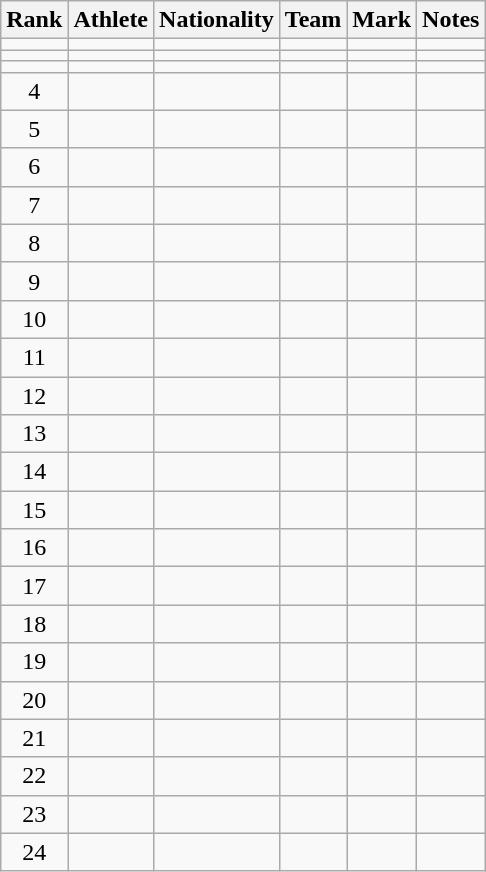<table class="wikitable sortable plainrowheaders" style="text-align:center">
<tr>
<th scope="col">Rank</th>
<th scope="col">Athlete</th>
<th scope="col">Nationality</th>
<th scope="col">Team</th>
<th scope="col">Mark</th>
<th scope="col">Notes</th>
</tr>
<tr>
<td></td>
<td align=left></td>
<td align=left></td>
<td></td>
<td></td>
<td></td>
</tr>
<tr>
<td></td>
<td align=left></td>
<td align=left></td>
<td></td>
<td></td>
<td></td>
</tr>
<tr>
<td></td>
<td align=left></td>
<td align=left></td>
<td></td>
<td></td>
<td></td>
</tr>
<tr>
<td>4</td>
<td align=left></td>
<td align=left></td>
<td></td>
<td></td>
<td></td>
</tr>
<tr>
<td>5</td>
<td align=left></td>
<td align=left></td>
<td></td>
<td></td>
<td></td>
</tr>
<tr>
<td>6</td>
<td align=left></td>
<td align=left></td>
<td></td>
<td></td>
<td></td>
</tr>
<tr>
<td>7</td>
<td align=left></td>
<td align=left></td>
<td></td>
<td></td>
<td></td>
</tr>
<tr>
<td>8</td>
<td align=left></td>
<td align=left></td>
<td></td>
<td></td>
<td></td>
</tr>
<tr>
<td>9</td>
<td align=left></td>
<td align=left></td>
<td></td>
<td></td>
<td></td>
</tr>
<tr>
<td>10</td>
<td align=left></td>
<td align=left></td>
<td></td>
<td></td>
<td></td>
</tr>
<tr>
<td>11</td>
<td align=left></td>
<td align=left></td>
<td></td>
<td></td>
<td></td>
</tr>
<tr>
<td>12</td>
<td align=left></td>
<td align=left></td>
<td></td>
<td></td>
<td></td>
</tr>
<tr>
<td>13</td>
<td align=left></td>
<td align=left></td>
<td></td>
<td></td>
<td></td>
</tr>
<tr>
<td>14</td>
<td align=left></td>
<td align=left></td>
<td></td>
<td></td>
<td></td>
</tr>
<tr>
<td>15</td>
<td align=left></td>
<td align=left></td>
<td></td>
<td></td>
<td></td>
</tr>
<tr>
<td>16</td>
<td align=left></td>
<td align=left></td>
<td></td>
<td></td>
<td></td>
</tr>
<tr>
<td>17</td>
<td align=left></td>
<td align=left></td>
<td></td>
<td></td>
<td></td>
</tr>
<tr>
<td>18</td>
<td align=left></td>
<td align=left></td>
<td></td>
<td></td>
<td></td>
</tr>
<tr>
<td>19</td>
<td align=left></td>
<td align=left></td>
<td></td>
<td></td>
<td></td>
</tr>
<tr>
<td>20</td>
<td align=left></td>
<td align=left></td>
<td></td>
<td></td>
<td></td>
</tr>
<tr>
<td>21</td>
<td align=left></td>
<td align=left></td>
<td></td>
<td></td>
<td></td>
</tr>
<tr>
<td>22</td>
<td align=left></td>
<td align=left></td>
<td></td>
<td></td>
<td></td>
</tr>
<tr>
<td>23</td>
<td align=left></td>
<td align=left></td>
<td></td>
<td></td>
<td></td>
</tr>
<tr>
<td>24</td>
<td align=left></td>
<td align=left></td>
<td></td>
<td></td>
<td></td>
</tr>
</table>
